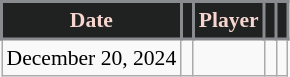<table class="wikitable sortable" style="font-size:90%;">
<tr>
<th style="background:#202121; color:#F7D5CF; border:2px solid #898C8F;" scope="col" data-sort-type="date">Date</th>
<th style="background:#202121; color:#F7D5CF; border:2px solid #898C8F;" scope="col"></th>
<th style="background:#202121; color:#F7D5CF; border:2px solid #898C8F;" scope="col">Player</th>
<th style="background:#202121; color:#F7D5CF; border:2px solid #898C8F;" scope="col"></th>
<th style="background:#202121; color:#F7D5CF; border:2px solid #898C8F;" scope="col"></th>
</tr>
<tr>
<td>December 20, 2024</td>
<td></td>
<td></td>
<td></td>
<td></td>
</tr>
</table>
